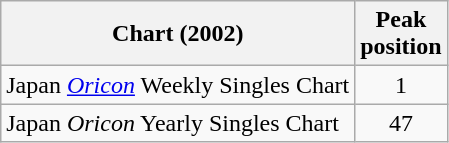<table class="wikitable sortable">
<tr>
<th>Chart (2002)</th>
<th>Peak<br>position</th>
</tr>
<tr>
<td>Japan <em><a href='#'>Oricon</a></em> Weekly Singles Chart</td>
<td align="center">1</td>
</tr>
<tr>
<td>Japan <em>Oricon</em> Yearly Singles Chart</td>
<td align="center">47</td>
</tr>
</table>
